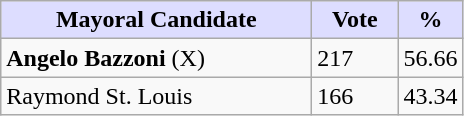<table class="wikitable">
<tr>
<th style="background:#ddf; width:200px;">Mayoral Candidate</th>
<th style="background:#ddf; width:50px;">Vote</th>
<th style="background:#ddf; width:30px;">%</th>
</tr>
<tr>
<td><strong>Angelo Bazzoni</strong> (X)</td>
<td>217</td>
<td>56.66</td>
</tr>
<tr>
<td>Raymond St. Louis</td>
<td>166</td>
<td>43.34</td>
</tr>
</table>
